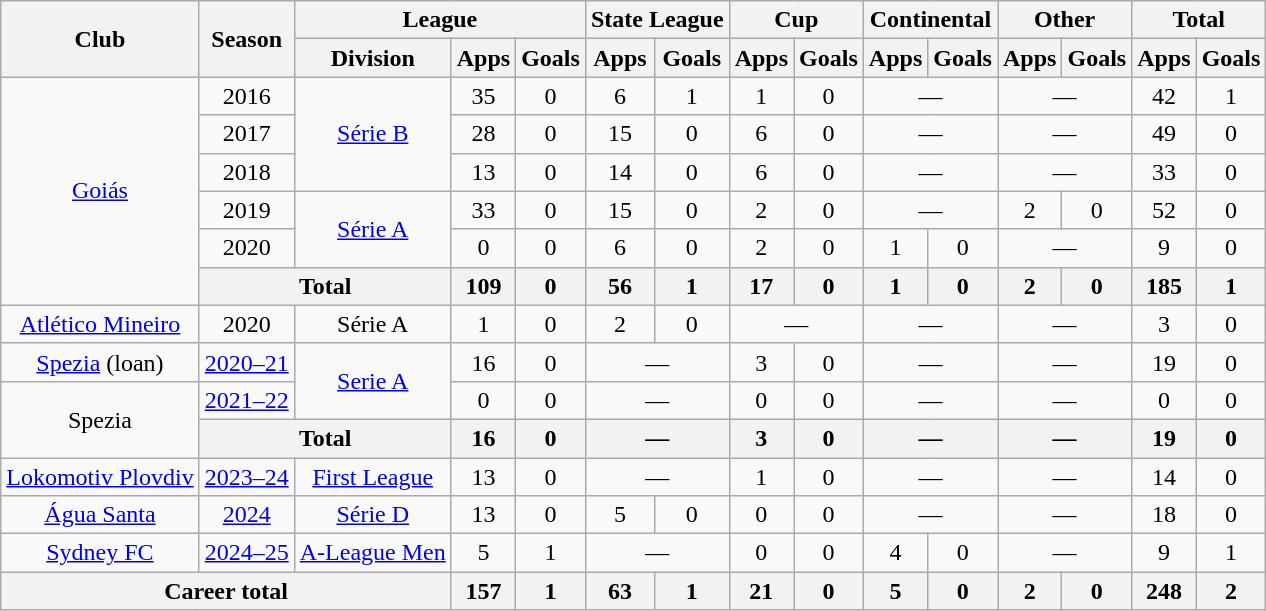<table class="wikitable" style="text-align:center">
<tr>
<th rowspan="2">Club</th>
<th rowspan="2">Season</th>
<th colspan="3">League</th>
<th colspan="2">State League</th>
<th colspan="2">Cup</th>
<th colspan="2">Continental</th>
<th colspan="2">Other</th>
<th colspan="2">Total</th>
</tr>
<tr>
<th>Division</th>
<th>Apps</th>
<th>Goals</th>
<th>Apps</th>
<th>Goals</th>
<th>Apps</th>
<th>Goals</th>
<th>Apps</th>
<th>Goals</th>
<th>Apps</th>
<th>Goals</th>
<th>Apps</th>
<th>Goals</th>
</tr>
<tr>
<td rowspan="6"><a href='#'>Goiás</a></td>
<td>2016</td>
<td rowspan="3"><a href='#'>Série B</a></td>
<td>35</td>
<td>0</td>
<td>6</td>
<td>1</td>
<td>1</td>
<td>0</td>
<td colspan="2">—</td>
<td colspan="2">—</td>
<td>42</td>
<td>1</td>
</tr>
<tr>
<td>2017</td>
<td>28</td>
<td>0</td>
<td>15</td>
<td>0</td>
<td>6</td>
<td>0</td>
<td colspan="2">—</td>
<td colspan="2">—</td>
<td>49</td>
<td>0</td>
</tr>
<tr>
<td>2018</td>
<td>13</td>
<td>0</td>
<td>14</td>
<td>0</td>
<td>6</td>
<td>0</td>
<td colspan="2">—</td>
<td colspan="2">—</td>
<td>33</td>
<td>0</td>
</tr>
<tr>
<td>2019</td>
<td rowspan="2"><a href='#'>Série A</a></td>
<td>33</td>
<td>0</td>
<td>15</td>
<td>0</td>
<td>2</td>
<td>0</td>
<td colspan="2">—</td>
<td>2</td>
<td>0</td>
<td>52</td>
<td>0</td>
</tr>
<tr>
<td>2020</td>
<td>0</td>
<td>0</td>
<td>6</td>
<td>0</td>
<td>2</td>
<td>0</td>
<td>1</td>
<td>0</td>
<td colspan="2">—</td>
<td>9</td>
<td>0</td>
</tr>
<tr>
<th colspan="2">Total</th>
<th>109</th>
<th>0</th>
<th>56</th>
<th>1</th>
<th>17</th>
<th>0</th>
<th>1</th>
<th>0</th>
<th>2</th>
<th>0</th>
<th>185</th>
<th>1</th>
</tr>
<tr>
<td><a href='#'>Atlético Mineiro</a></td>
<td>2020</td>
<td>Série A</td>
<td>1</td>
<td>0</td>
<td>2</td>
<td>0</td>
<td colspan="2">—</td>
<td colspan="2">—</td>
<td colspan="2">—</td>
<td>3</td>
<td>0</td>
</tr>
<tr>
<td><a href='#'>Spezia</a> (loan)</td>
<td><a href='#'>2020–21</a></td>
<td rowspan="2"><a href='#'>Serie A</a></td>
<td>16</td>
<td>0</td>
<td colspan="2">—</td>
<td>3</td>
<td>0</td>
<td colspan="2">—</td>
<td colspan="2">—</td>
<td>19</td>
<td>0</td>
</tr>
<tr>
<td rowspan="2">Spezia</td>
<td><a href='#'>2021–22</a></td>
<td>0</td>
<td>0</td>
<td colspan="2">—</td>
<td>0</td>
<td>0</td>
<td colspan="2">—</td>
<td colspan="2">—</td>
<td>0</td>
<td>0</td>
</tr>
<tr>
<th colspan="2">Total</th>
<th>16</th>
<th>0</th>
<th colspan="2">—</th>
<th>3</th>
<th>0</th>
<th colspan="2">—</th>
<th colspan="2">—</th>
<th>19</th>
<th>0</th>
</tr>
<tr>
<td><a href='#'>Lokomotiv Plovdiv</a></td>
<td><a href='#'>2023–24</a></td>
<td><a href='#'>First League</a></td>
<td>13</td>
<td>0</td>
<td colspan="2">—</td>
<td>1</td>
<td>0</td>
<td colspan="2">—</td>
<td colspan="2">—</td>
<td>14</td>
<td>0</td>
</tr>
<tr>
<td><a href='#'>Água Santa</a></td>
<td><a href='#'>2024</a></td>
<td><a href='#'>Série D</a></td>
<td>13</td>
<td>0</td>
<td>5</td>
<td>0</td>
<td>0</td>
<td>0</td>
<td colspan="2">—</td>
<td colspan="2">—</td>
<td>18</td>
<td>0</td>
</tr>
<tr>
<td><a href='#'>Sydney FC</a></td>
<td><a href='#'>2024–25</a></td>
<td><a href='#'>A-League Men</a></td>
<td>5</td>
<td>1</td>
<td colspan="2">—</td>
<td>0</td>
<td>0</td>
<td>4</td>
<td>0</td>
<td colspan="2">—</td>
<td>9</td>
<td>1</td>
</tr>
<tr>
<th colspan="3">Career total</th>
<th>157</th>
<th>1</th>
<th>63</th>
<th>1</th>
<th>21</th>
<th>0</th>
<th>5</th>
<th>0</th>
<th>2</th>
<th>0</th>
<th>248</th>
<th>2</th>
</tr>
</table>
